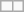<table class="wikitable" style="margin:1em auto;">
<tr>
<td></td>
<td></td>
</tr>
</table>
